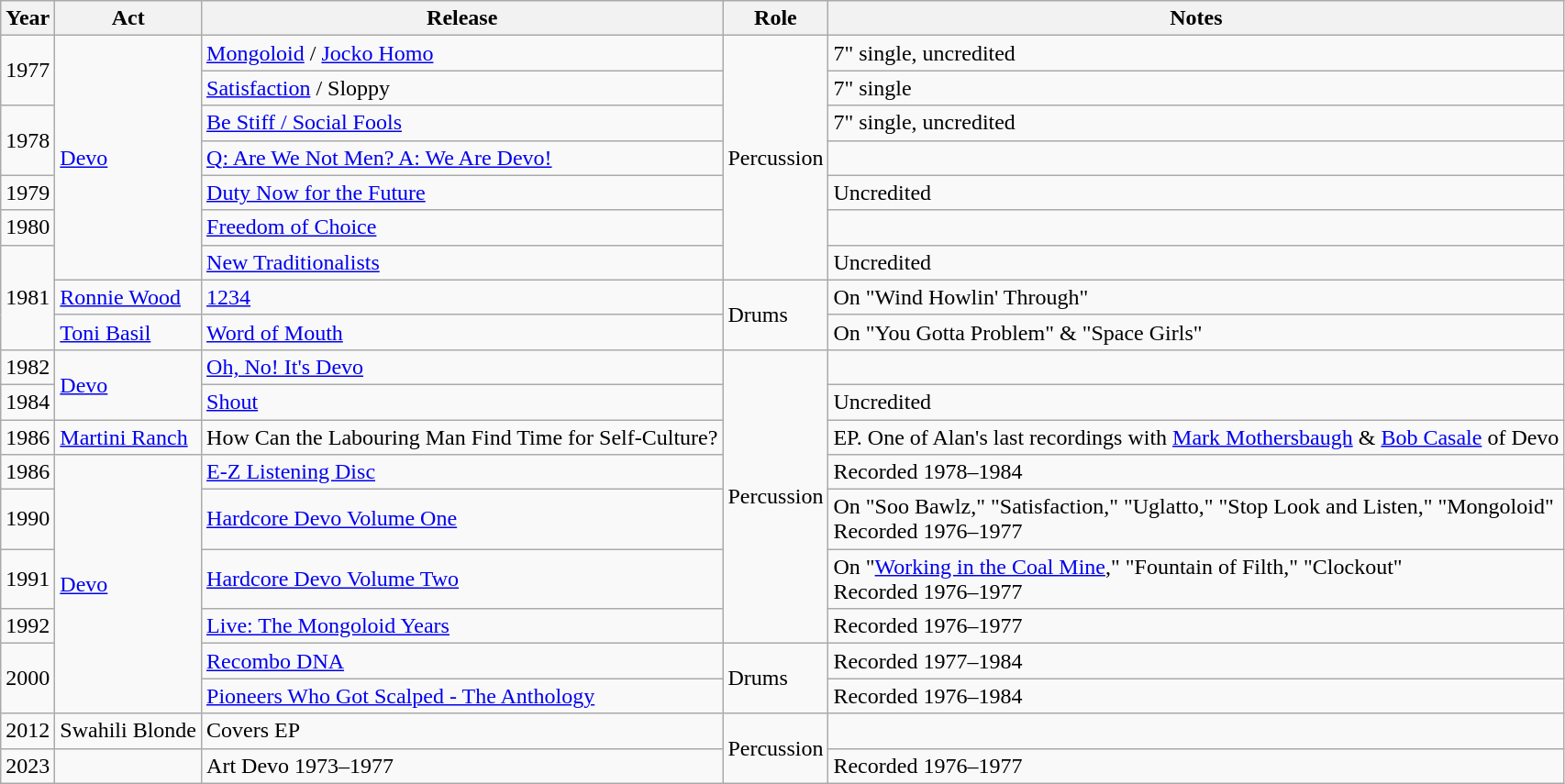<table class="wikitable">
<tr>
<th>Year</th>
<th>Act</th>
<th>Release</th>
<th>Role</th>
<th>Notes</th>
</tr>
<tr>
<td rowspan="2">1977</td>
<td rowspan="7"><a href='#'>Devo</a></td>
<td><a href='#'>Mongoloid</a> / <a href='#'>Jocko Homo</a></td>
<td rowspan="7">Percussion</td>
<td>7" single, uncredited</td>
</tr>
<tr>
<td><a href='#'>Satisfaction</a> / Sloppy</td>
<td>7" single</td>
</tr>
<tr>
<td rowspan="2">1978</td>
<td><a href='#'>Be Stiff / Social Fools</a></td>
<td>7" single, uncredited</td>
</tr>
<tr>
<td><a href='#'>Q: Are We Not Men? A: We Are Devo!</a></td>
<td></td>
</tr>
<tr>
<td>1979</td>
<td><a href='#'>Duty Now for the Future</a></td>
<td>Uncredited</td>
</tr>
<tr>
<td>1980</td>
<td><a href='#'>Freedom of Choice</a></td>
<td></td>
</tr>
<tr>
<td rowspan="3">1981</td>
<td><a href='#'>New Traditionalists</a></td>
<td>Uncredited</td>
</tr>
<tr>
<td><a href='#'>Ronnie Wood</a></td>
<td><a href='#'>1234</a></td>
<td rowspan="2">Drums</td>
<td>On "Wind Howlin' Through"</td>
</tr>
<tr>
<td><a href='#'>Toni Basil</a></td>
<td><a href='#'>Word of Mouth</a></td>
<td>On "You Gotta Problem" & "Space Girls"</td>
</tr>
<tr>
<td>1982</td>
<td rowspan="2"><a href='#'>Devo</a></td>
<td><a href='#'>Oh, No! It's Devo</a></td>
<td rowspan="7">Percussion</td>
<td></td>
</tr>
<tr>
<td>1984</td>
<td><a href='#'>Shout</a></td>
<td>Uncredited</td>
</tr>
<tr>
<td>1986</td>
<td><a href='#'>Martini Ranch</a></td>
<td>How Can the Labouring Man Find Time for Self-Culture?</td>
<td>EP. One of Alan's last recordings with <a href='#'>Mark Mothersbaugh</a> & <a href='#'>Bob Casale</a> of Devo</td>
</tr>
<tr>
<td>1986</td>
<td rowspan="6"><a href='#'>Devo</a></td>
<td><a href='#'>E-Z Listening Disc</a></td>
<td>Recorded 1978–1984</td>
</tr>
<tr>
<td>1990</td>
<td><a href='#'>Hardcore Devo Volume One</a></td>
<td>On "Soo Bawlz," "Satisfaction,"  "Uglatto," "Stop Look and Listen," "Mongoloid"<br>Recorded 1976–1977</td>
</tr>
<tr>
<td>1991</td>
<td><a href='#'>Hardcore Devo Volume Two</a></td>
<td>On "<a href='#'>Working in the Coal Mine</a>," "Fountain of Filth," "Clockout"<br>Recorded 1976–1977</td>
</tr>
<tr>
<td>1992</td>
<td><a href='#'>Live: The Mongoloid Years</a></td>
<td>Recorded 1976–1977</td>
</tr>
<tr>
<td rowspan="2">2000</td>
<td><a href='#'>Recombo DNA</a></td>
<td rowspan="2">Drums</td>
<td>Recorded 1977–1984</td>
</tr>
<tr>
<td><a href='#'>Pioneers Who Got Scalped - The Anthology</a></td>
<td>Recorded 1976–1984</td>
</tr>
<tr>
<td>2012</td>
<td>Swahili Blonde</td>
<td>Covers EP</td>
<td rowspan="2">Percussion</td>
<td></td>
</tr>
<tr>
<td>2023</td>
<td></td>
<td>Art Devo 1973–1977</td>
<td>Recorded 1976–1977</td>
</tr>
</table>
